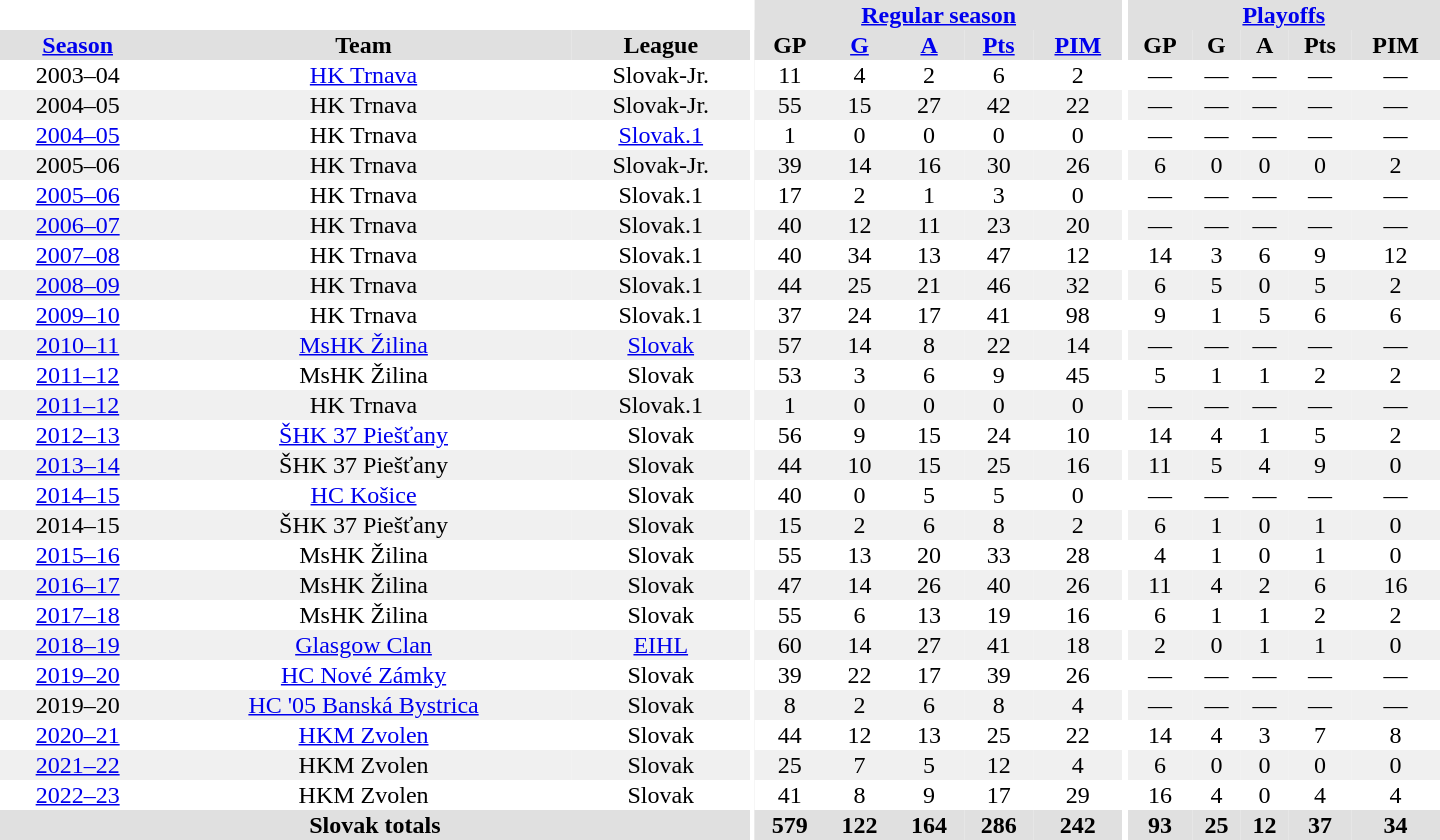<table border="0" cellpadding="1" cellspacing="0" style="text-align:center; width:60em">
<tr bgcolor="#e0e0e0">
<th colspan="3" bgcolor="#ffffff"></th>
<th rowspan="99" bgcolor="#ffffff"></th>
<th colspan="5"><a href='#'>Regular season</a></th>
<th rowspan="99" bgcolor="#ffffff"></th>
<th colspan="5"><a href='#'>Playoffs</a></th>
</tr>
<tr bgcolor="#e0e0e0">
<th><a href='#'>Season</a></th>
<th>Team</th>
<th>League</th>
<th>GP</th>
<th><a href='#'>G</a></th>
<th><a href='#'>A</a></th>
<th><a href='#'>Pts</a></th>
<th><a href='#'>PIM</a></th>
<th>GP</th>
<th>G</th>
<th>A</th>
<th>Pts</th>
<th>PIM</th>
</tr>
<tr>
<td>2003–04</td>
<td><a href='#'>HK Trnava</a></td>
<td>Slovak-Jr.</td>
<td>11</td>
<td>4</td>
<td>2</td>
<td>6</td>
<td>2</td>
<td>—</td>
<td>—</td>
<td>—</td>
<td>—</td>
<td>—</td>
</tr>
<tr bgcolor="#f0f0f0">
<td>2004–05</td>
<td>HK Trnava</td>
<td>Slovak-Jr.</td>
<td>55</td>
<td>15</td>
<td>27</td>
<td>42</td>
<td>22</td>
<td>—</td>
<td>—</td>
<td>—</td>
<td>—</td>
<td>—</td>
</tr>
<tr>
<td><a href='#'>2004–05</a></td>
<td>HK Trnava</td>
<td><a href='#'>Slovak.1</a></td>
<td>1</td>
<td>0</td>
<td>0</td>
<td>0</td>
<td>0</td>
<td>—</td>
<td>—</td>
<td>—</td>
<td>—</td>
<td>—</td>
</tr>
<tr bgcolor="#f0f0f0">
<td>2005–06</td>
<td>HK Trnava</td>
<td>Slovak-Jr.</td>
<td>39</td>
<td>14</td>
<td>16</td>
<td>30</td>
<td>26</td>
<td>6</td>
<td>0</td>
<td>0</td>
<td>0</td>
<td>2</td>
</tr>
<tr>
<td><a href='#'>2005–06</a></td>
<td>HK Trnava</td>
<td>Slovak.1</td>
<td>17</td>
<td>2</td>
<td>1</td>
<td>3</td>
<td>0</td>
<td>—</td>
<td>—</td>
<td>—</td>
<td>—</td>
<td>—</td>
</tr>
<tr bgcolor="#f0f0f0">
<td><a href='#'>2006–07</a></td>
<td>HK Trnava</td>
<td>Slovak.1</td>
<td>40</td>
<td>12</td>
<td>11</td>
<td>23</td>
<td>20</td>
<td>—</td>
<td>—</td>
<td>—</td>
<td>—</td>
<td>—</td>
</tr>
<tr>
<td><a href='#'>2007–08</a></td>
<td>HK Trnava</td>
<td>Slovak.1</td>
<td>40</td>
<td>34</td>
<td>13</td>
<td>47</td>
<td>12</td>
<td>14</td>
<td>3</td>
<td>6</td>
<td>9</td>
<td>12</td>
</tr>
<tr bgcolor="#f0f0f0">
<td><a href='#'>2008–09</a></td>
<td>HK Trnava</td>
<td>Slovak.1</td>
<td>44</td>
<td>25</td>
<td>21</td>
<td>46</td>
<td>32</td>
<td>6</td>
<td>5</td>
<td>0</td>
<td>5</td>
<td>2</td>
</tr>
<tr>
<td><a href='#'>2009–10</a></td>
<td>HK Trnava</td>
<td>Slovak.1</td>
<td>37</td>
<td>24</td>
<td>17</td>
<td>41</td>
<td>98</td>
<td>9</td>
<td>1</td>
<td>5</td>
<td>6</td>
<td>6</td>
</tr>
<tr bgcolor="#f0f0f0">
<td><a href='#'>2010–11</a></td>
<td><a href='#'>MsHK Žilina</a></td>
<td><a href='#'>Slovak</a></td>
<td>57</td>
<td>14</td>
<td>8</td>
<td>22</td>
<td>14</td>
<td>—</td>
<td>—</td>
<td>—</td>
<td>—</td>
<td>—</td>
</tr>
<tr>
<td><a href='#'>2011–12</a></td>
<td>MsHK Žilina</td>
<td>Slovak</td>
<td>53</td>
<td>3</td>
<td>6</td>
<td>9</td>
<td>45</td>
<td>5</td>
<td>1</td>
<td>1</td>
<td>2</td>
<td>2</td>
</tr>
<tr bgcolor="#f0f0f0">
<td><a href='#'>2011–12</a></td>
<td>HK Trnava</td>
<td>Slovak.1</td>
<td>1</td>
<td>0</td>
<td>0</td>
<td>0</td>
<td>0</td>
<td>—</td>
<td>—</td>
<td>—</td>
<td>—</td>
<td>—</td>
</tr>
<tr>
<td><a href='#'>2012–13</a></td>
<td><a href='#'>ŠHK 37 Piešťany</a></td>
<td>Slovak</td>
<td>56</td>
<td>9</td>
<td>15</td>
<td>24</td>
<td>10</td>
<td>14</td>
<td>4</td>
<td>1</td>
<td>5</td>
<td>2</td>
</tr>
<tr bgcolor="#f0f0f0">
<td><a href='#'>2013–14</a></td>
<td>ŠHK 37 Piešťany</td>
<td>Slovak</td>
<td>44</td>
<td>10</td>
<td>15</td>
<td>25</td>
<td>16</td>
<td>11</td>
<td>5</td>
<td>4</td>
<td>9</td>
<td>0</td>
</tr>
<tr>
<td><a href='#'>2014–15</a></td>
<td><a href='#'>HC Košice</a></td>
<td>Slovak</td>
<td>40</td>
<td>0</td>
<td>5</td>
<td>5</td>
<td>0</td>
<td>—</td>
<td>—</td>
<td>—</td>
<td>—</td>
<td>—</td>
</tr>
<tr bgcolor="#f0f0f0">
<td>2014–15</td>
<td>ŠHK 37 Piešťany</td>
<td>Slovak</td>
<td>15</td>
<td>2</td>
<td>6</td>
<td>8</td>
<td>2</td>
<td>6</td>
<td>1</td>
<td>0</td>
<td>1</td>
<td>0</td>
</tr>
<tr>
<td><a href='#'>2015–16</a></td>
<td>MsHK Žilina</td>
<td>Slovak</td>
<td>55</td>
<td>13</td>
<td>20</td>
<td>33</td>
<td>28</td>
<td>4</td>
<td>1</td>
<td>0</td>
<td>1</td>
<td>0</td>
</tr>
<tr bgcolor="#f0f0f0">
<td><a href='#'>2016–17</a></td>
<td>MsHK Žilina</td>
<td>Slovak</td>
<td>47</td>
<td>14</td>
<td>26</td>
<td>40</td>
<td>26</td>
<td>11</td>
<td>4</td>
<td>2</td>
<td>6</td>
<td>16</td>
</tr>
<tr>
<td><a href='#'>2017–18</a></td>
<td>MsHK Žilina</td>
<td>Slovak</td>
<td>55</td>
<td>6</td>
<td>13</td>
<td>19</td>
<td>16</td>
<td>6</td>
<td>1</td>
<td>1</td>
<td>2</td>
<td>2</td>
</tr>
<tr bgcolor="#f0f0f0">
<td><a href='#'>2018–19</a></td>
<td><a href='#'>Glasgow Clan</a></td>
<td><a href='#'>EIHL</a></td>
<td>60</td>
<td>14</td>
<td>27</td>
<td>41</td>
<td>18</td>
<td>2</td>
<td>0</td>
<td>1</td>
<td>1</td>
<td>0</td>
</tr>
<tr>
<td><a href='#'>2019–20</a></td>
<td><a href='#'>HC Nové Zámky</a></td>
<td>Slovak</td>
<td>39</td>
<td>22</td>
<td>17</td>
<td>39</td>
<td>26</td>
<td>—</td>
<td>—</td>
<td>—</td>
<td>—</td>
<td>—</td>
</tr>
<tr bgcolor="#f0f0f0">
<td>2019–20</td>
<td><a href='#'>HC '05 Banská Bystrica</a></td>
<td>Slovak</td>
<td>8</td>
<td>2</td>
<td>6</td>
<td>8</td>
<td>4</td>
<td>—</td>
<td>—</td>
<td>—</td>
<td>—</td>
<td>—</td>
</tr>
<tr>
<td><a href='#'>2020–21</a></td>
<td><a href='#'>HKM Zvolen</a></td>
<td>Slovak</td>
<td>44</td>
<td>12</td>
<td>13</td>
<td>25</td>
<td>22</td>
<td>14</td>
<td>4</td>
<td>3</td>
<td>7</td>
<td>8</td>
</tr>
<tr bgcolor="#f0f0f0">
<td><a href='#'>2021–22</a></td>
<td>HKM Zvolen</td>
<td>Slovak</td>
<td>25</td>
<td>7</td>
<td>5</td>
<td>12</td>
<td>4</td>
<td>6</td>
<td>0</td>
<td>0</td>
<td>0</td>
<td>0</td>
</tr>
<tr>
<td><a href='#'>2022–23</a></td>
<td>HKM Zvolen</td>
<td>Slovak</td>
<td>41</td>
<td>8</td>
<td>9</td>
<td>17</td>
<td>29</td>
<td>16</td>
<td>4</td>
<td>0</td>
<td>4</td>
<td>4</td>
</tr>
<tr bgcolor="#e0e0e0">
<th colspan="3">Slovak totals</th>
<th>579</th>
<th>122</th>
<th>164</th>
<th>286</th>
<th>242</th>
<th>93</th>
<th>25</th>
<th>12</th>
<th>37</th>
<th>34</th>
</tr>
</table>
